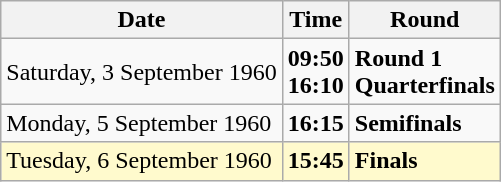<table class="wikitable">
<tr>
<th>Date</th>
<th>Time</th>
<th>Round</th>
</tr>
<tr>
<td>Saturday, 3 September 1960</td>
<td><strong>09:50<br>16:10</strong></td>
<td><strong>Round 1<br>Quarterfinals</strong></td>
</tr>
<tr>
<td>Monday, 5 September 1960</td>
<td><strong>16:15</strong></td>
<td><strong>Semifinals</strong></td>
</tr>
<tr>
<td style=background:lemonchiffon>Tuesday, 6 September 1960</td>
<td style=background:lemonchiffon><strong>15:45</strong></td>
<td style=background:lemonchiffon><strong>Finals</strong></td>
</tr>
</table>
